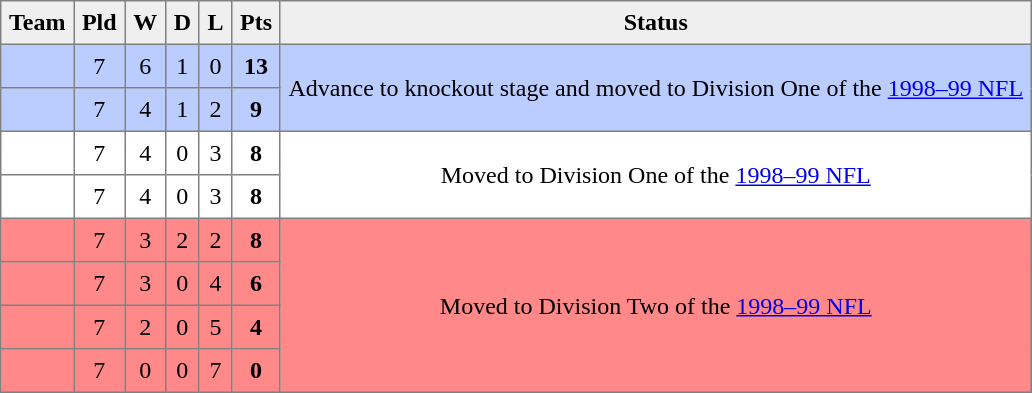<table style=border-collapse:collapse border=1 cellspacing=0 cellpadding=5>
<tr align=center bgcolor=#efefef>
<th>Team</th>
<th>Pld</th>
<th>W</th>
<th>D</th>
<th>L</th>
<th>Pts</th>
<th>Status</th>
</tr>
<tr align=center style="background:#bbccff;">
<td style="text-align:left;"> </td>
<td>7</td>
<td>6</td>
<td>1</td>
<td>0</td>
<td><strong>13</strong></td>
<td rowspan=2>Advance to knockout stage and moved to Division One of the <a href='#'>1998–99 NFL</a></td>
</tr>
<tr align=center style="background:#bbccff;">
<td style="text-align:left;"> </td>
<td>7</td>
<td>4</td>
<td>1</td>
<td>2</td>
<td><strong>9</strong></td>
</tr>
<tr align=center style="background:#FFFFFF;">
<td style="text-align:left;"> </td>
<td>7</td>
<td>4</td>
<td>0</td>
<td>3</td>
<td><strong>8</strong></td>
<td rowspan=2>Moved to Division One of the <a href='#'>1998–99 NFL</a></td>
</tr>
<tr align=center style="background:#FFFFFF;">
<td style="text-align:left;"> </td>
<td>7</td>
<td>4</td>
<td>0</td>
<td>3</td>
<td><strong>8</strong></td>
</tr>
<tr align=center style="background:#FF8888;">
<td style="text-align:left;"> </td>
<td>7</td>
<td>3</td>
<td>2</td>
<td>2</td>
<td><strong>8</strong></td>
<td rowspan=4>Moved to Division Two of the <a href='#'>1998–99 NFL</a></td>
</tr>
<tr align=center style="background:#FF8888;">
<td style="text-align:left;"> </td>
<td>7</td>
<td>3</td>
<td>0</td>
<td>4</td>
<td><strong>6</strong></td>
</tr>
<tr align=center style="background:#FF8888;">
<td style="text-align:left;"> </td>
<td>7</td>
<td>2</td>
<td>0</td>
<td>5</td>
<td><strong>4</strong></td>
</tr>
<tr align=center style="background:#FF8888;">
<td style="text-align:left;"> </td>
<td>7</td>
<td>0</td>
<td>0</td>
<td>7</td>
<td><strong>0</strong></td>
</tr>
</table>
